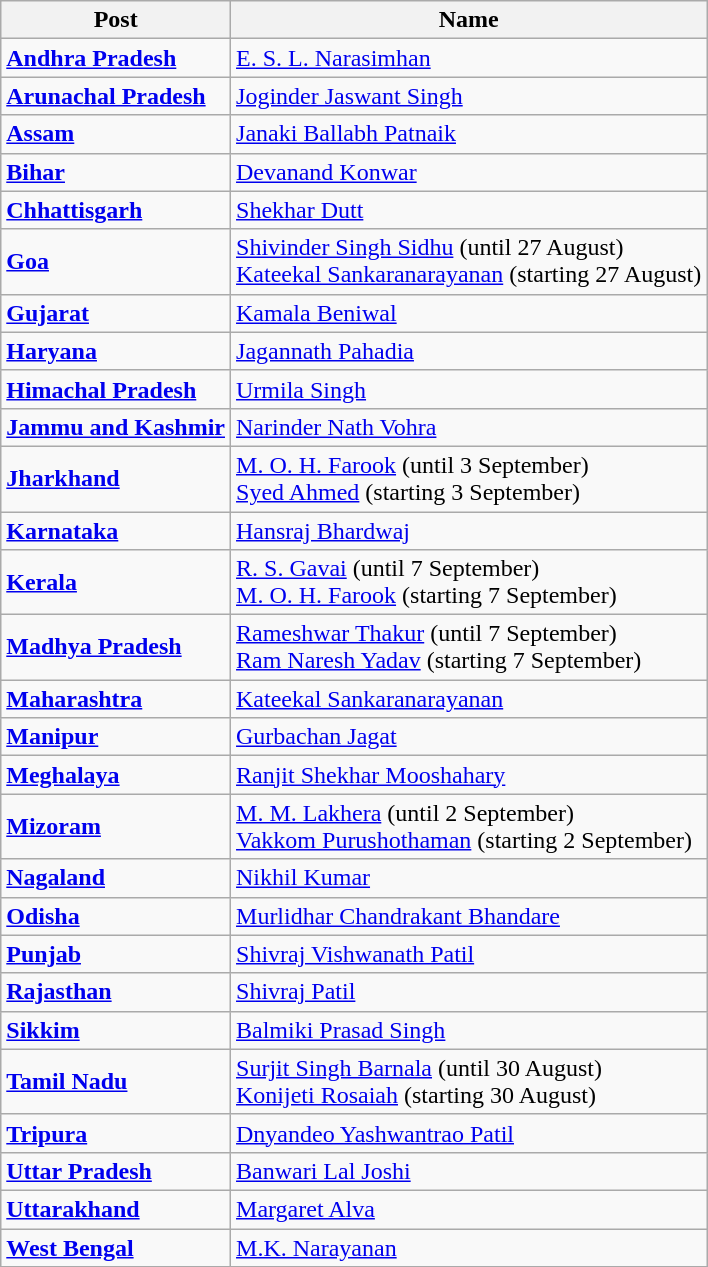<table class=wikitable>
<tr>
<th>Post</th>
<th>Name</th>
</tr>
<tr>
<td><strong><a href='#'>Andhra Pradesh</a></strong></td>
<td><a href='#'>E. S. L. Narasimhan</a></td>
</tr>
<tr>
<td><strong><a href='#'>Arunachal Pradesh</a></strong></td>
<td><a href='#'>Joginder Jaswant Singh</a></td>
</tr>
<tr>
<td><strong><a href='#'>Assam</a></strong></td>
<td><a href='#'>Janaki Ballabh Patnaik</a></td>
</tr>
<tr>
<td><strong><a href='#'>Bihar</a></strong></td>
<td><a href='#'>Devanand Konwar</a></td>
</tr>
<tr>
<td><strong><a href='#'>Chhattisgarh</a></strong></td>
<td><a href='#'>Shekhar Dutt</a></td>
</tr>
<tr>
<td><strong><a href='#'>Goa</a></strong></td>
<td><a href='#'>Shivinder Singh Sidhu</a> (until 27 August)<br><a href='#'>Kateekal Sankaranarayanan</a> (starting 27 August)</td>
</tr>
<tr>
<td><strong><a href='#'>Gujarat</a></strong></td>
<td><a href='#'>Kamala Beniwal</a></td>
</tr>
<tr>
<td><strong><a href='#'>Haryana</a></strong></td>
<td><a href='#'>Jagannath Pahadia</a></td>
</tr>
<tr>
<td><strong><a href='#'>Himachal Pradesh</a></strong></td>
<td><a href='#'>Urmila Singh</a></td>
</tr>
<tr>
<td><strong><a href='#'>Jammu and Kashmir</a></strong></td>
<td><a href='#'>Narinder Nath Vohra</a></td>
</tr>
<tr>
<td><strong><a href='#'>Jharkhand</a></strong></td>
<td><a href='#'>M. O. H. Farook</a> (until 3 September)<br><a href='#'>Syed Ahmed</a> (starting 3 September)</td>
</tr>
<tr>
<td><strong><a href='#'>Karnataka</a></strong></td>
<td><a href='#'>Hansraj Bhardwaj</a></td>
</tr>
<tr>
<td><strong><a href='#'>Kerala</a></strong></td>
<td><a href='#'>R. S. Gavai</a> (until 7 September)<br><a href='#'>M. O. H. Farook</a> (starting 7 September)</td>
</tr>
<tr>
<td><strong><a href='#'>Madhya Pradesh</a></strong></td>
<td><a href='#'>Rameshwar Thakur</a> (until 7 September)<br><a href='#'>Ram Naresh Yadav</a> (starting 7 September)</td>
</tr>
<tr>
<td><strong><a href='#'>Maharashtra</a></strong></td>
<td><a href='#'>Kateekal Sankaranarayanan</a></td>
</tr>
<tr>
<td><strong><a href='#'>Manipur</a></strong></td>
<td><a href='#'>Gurbachan Jagat</a></td>
</tr>
<tr>
<td><strong><a href='#'>Meghalaya</a></strong></td>
<td><a href='#'>Ranjit Shekhar Mooshahary</a></td>
</tr>
<tr>
<td><strong><a href='#'>Mizoram</a></strong></td>
<td><a href='#'>M. M. Lakhera</a> (until 2 September)<br><a href='#'>Vakkom Purushothaman</a> (starting 2 September)</td>
</tr>
<tr>
<td><strong><a href='#'>Nagaland</a></strong></td>
<td><a href='#'>Nikhil Kumar</a></td>
</tr>
<tr>
<td><strong><a href='#'>Odisha</a></strong></td>
<td><a href='#'>Murlidhar Chandrakant Bhandare</a></td>
</tr>
<tr>
<td><strong><a href='#'>Punjab</a></strong></td>
<td><a href='#'>Shivraj Vishwanath Patil</a></td>
</tr>
<tr>
<td><strong><a href='#'>Rajasthan</a></strong></td>
<td><a href='#'>Shivraj Patil</a></td>
</tr>
<tr>
<td><strong><a href='#'>Sikkim</a></strong></td>
<td><a href='#'>Balmiki Prasad Singh</a></td>
</tr>
<tr>
<td><strong><a href='#'>Tamil Nadu</a></strong></td>
<td><a href='#'>Surjit Singh Barnala</a> (until 30 August)<br><a href='#'>Konijeti Rosaiah</a> (starting 30 August)</td>
</tr>
<tr>
<td><strong><a href='#'>Tripura</a></strong></td>
<td><a href='#'>Dnyandeo Yashwantrao Patil</a></td>
</tr>
<tr>
<td><strong><a href='#'>Uttar Pradesh</a></strong></td>
<td><a href='#'>Banwari Lal Joshi</a></td>
</tr>
<tr>
<td><strong><a href='#'>Uttarakhand</a></strong></td>
<td><a href='#'>Margaret Alva</a></td>
</tr>
<tr>
<td><strong><a href='#'>West Bengal</a></strong></td>
<td><a href='#'>M.K. Narayanan</a></td>
</tr>
<tr>
</tr>
</table>
